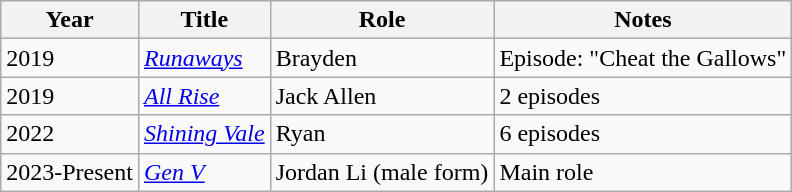<table class="wikitable">
<tr>
<th>Year</th>
<th>Title</th>
<th>Role</th>
<th>Notes</th>
</tr>
<tr>
<td>2019</td>
<td><em><a href='#'>Runaways</a></em></td>
<td>Brayden</td>
<td>Episode: "Cheat the Gallows"</td>
</tr>
<tr>
<td>2019</td>
<td><em><a href='#'>All Rise</a></em></td>
<td>Jack Allen</td>
<td>2 episodes</td>
</tr>
<tr>
<td>2022</td>
<td><em><a href='#'>Shining Vale</a></em></td>
<td>Ryan</td>
<td>6 episodes</td>
</tr>
<tr>
<td>2023-Present</td>
<td><em><a href='#'>Gen V</a></em></td>
<td>Jordan Li (male form)</td>
<td>Main role</td>
</tr>
</table>
